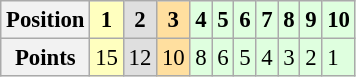<table class="wikitable" style="font-size: 95%;">
<tr>
<th>Position</th>
<th style="background:#ffffbf;">1</th>
<th style="background:#dfdfdf;">2</th>
<th style="background:#ffdf9f;">3</th>
<th style="background:#dfffdf;">4</th>
<th style="background:#dfffdf;">5</th>
<th style="background:#dfffdf;">6</th>
<th style="background:#dfffdf;">7</th>
<th style="background:#dfffdf;">8</th>
<th style="background:#dfffdf;">9</th>
<th style="background:#dfffdf;">10</th>
</tr>
<tr>
<th>Points</th>
<td style="background:#ffffbf;">15</td>
<td style="background:#dfdfdf;">12</td>
<td style="background:#ffdf9f;">10</td>
<td style="background:#dfffdf;">8</td>
<td style="background:#dfffdf;">6</td>
<td style="background:#dfffdf;">5</td>
<td style="background:#dfffdf;">4</td>
<td style="background:#dfffdf;">3</td>
<td style="background:#dfffdf;">2</td>
<td style="background:#dfffdf;">1</td>
</tr>
</table>
